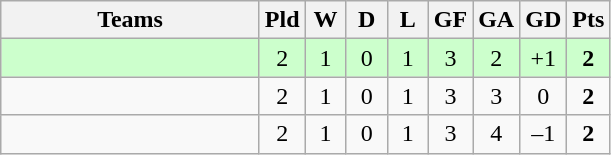<table class="wikitable" style="text-align: center;">
<tr>
<th width=165>Teams</th>
<th width=20>Pld</th>
<th width=20>W</th>
<th width=20>D</th>
<th width=20>L</th>
<th width=20>GF</th>
<th width=20>GA</th>
<th width=20>GD</th>
<th width=20>Pts</th>
</tr>
<tr align=center style="background:#ccffcc;">
<td style="text-align:left;"></td>
<td>2</td>
<td>1</td>
<td>0</td>
<td>1</td>
<td>3</td>
<td>2</td>
<td>+1</td>
<td><strong>2</strong></td>
</tr>
<tr align=center>
<td style="text-align:left;"></td>
<td>2</td>
<td>1</td>
<td>0</td>
<td>1</td>
<td>3</td>
<td>3</td>
<td>0</td>
<td><strong>2</strong></td>
</tr>
<tr align=center>
<td style="text-align:left;"></td>
<td>2</td>
<td>1</td>
<td>0</td>
<td>1</td>
<td>3</td>
<td>4</td>
<td>–1</td>
<td><strong>2</strong></td>
</tr>
</table>
